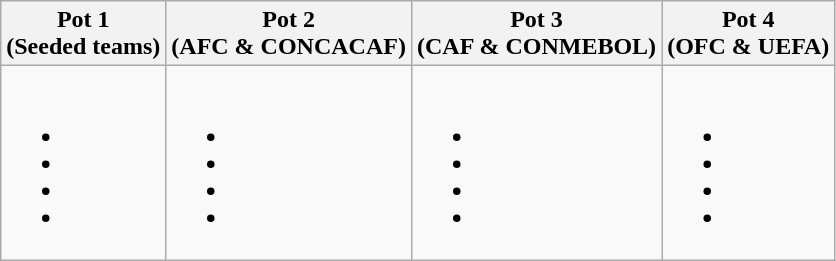<table class="wikitable">
<tr>
<th>Pot 1<br>(Seeded teams)</th>
<th>Pot 2<br>(AFC & CONCACAF)</th>
<th>Pot 3<br>(CAF & CONMEBOL)</th>
<th>Pot 4<br>(OFC & UEFA)</th>
</tr>
<tr>
<td><br><ul><li></li><li></li><li></li><li></li></ul></td>
<td><br><ul><li></li><li></li><li></li><li></li></ul></td>
<td><br><ul><li></li><li></li><li></li><li></li></ul></td>
<td><br><ul><li></li><li></li><li></li><li></li></ul></td>
</tr>
</table>
